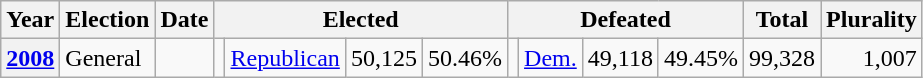<table class="wikitable">
<tr>
<th>Year</th>
<th>Election</th>
<th>Date</th>
<th colspan="4">Elected</th>
<th colspan="4">Defeated</th>
<th>Total</th>
<th>Plurality</th>
</tr>
<tr>
<th valign="top"><a href='#'>2008</a></th>
<td valign="top">General</td>
<td valign="top"></td>
<td valign="top"></td>
<td valign="top" ><a href='#'>Republican</a></td>
<td align="right" valign="top">50,125</td>
<td align="right" valign="top">50.46%</td>
<td valign="top"></td>
<td valign="top" ><a href='#'>Dem.</a></td>
<td align="right" valign="top">49,118</td>
<td align="right" valign="top">49.45%</td>
<td align="right" valign="top">99,328</td>
<td align="right" valign="top">1,007</td>
</tr>
</table>
